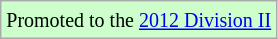<table class="wikitable">
<tr>
<td style="background-color: #ccffcc;"><small>Promoted to the <a href='#'>2012 Division II</a></small></td>
</tr>
</table>
